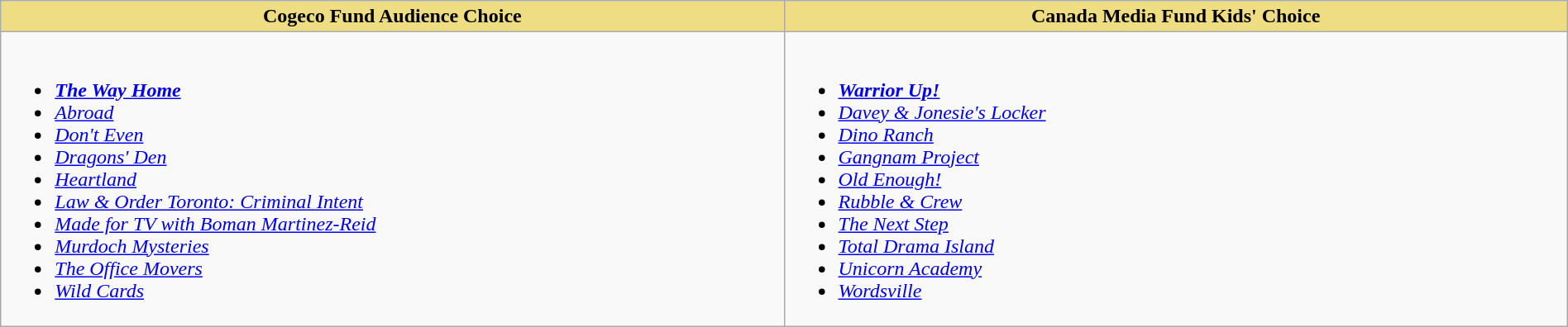<table class=wikitable width="100%">
<tr>
<th style="background:#EEDD82; width:50%">Cogeco Fund Audience Choice</th>
<th style="background:#EEDD82; width:50%">Canada Media Fund Kids' Choice</th>
</tr>
<tr>
<td valign="top"><br><ul><li> <strong><em><a href='#'>The Way Home</a></em></strong></li><li><em><a href='#'>Abroad</a></em></li><li><em><a href='#'>Don't Even</a></em></li><li><em><a href='#'>Dragons' Den</a></em></li><li><em><a href='#'>Heartland</a></em></li><li><em><a href='#'>Law & Order Toronto: Criminal Intent</a></em></li><li><em><a href='#'>Made for TV with Boman Martinez-Reid</a></em></li><li><em><a href='#'>Murdoch Mysteries</a></em></li><li><em><a href='#'>The Office Movers</a></em></li><li><em><a href='#'>Wild Cards</a></em></li></ul></td>
<td valign="top"><br><ul><li> <strong><em><a href='#'>Warrior Up!</a></em></strong></li><li><em><a href='#'>Davey & Jonesie's Locker</a></em></li><li><em><a href='#'>Dino Ranch</a></em></li><li><em><a href='#'>Gangnam Project</a></em></li><li><em><a href='#'>Old Enough!</a></em></li><li><em><a href='#'>Rubble & Crew</a></em></li><li><em><a href='#'>The Next Step</a></em></li><li><em><a href='#'>Total Drama Island</a></em></li><li><em><a href='#'>Unicorn Academy</a></em></li><li><em><a href='#'>Wordsville</a></em></li></ul></td>
</tr>
</table>
